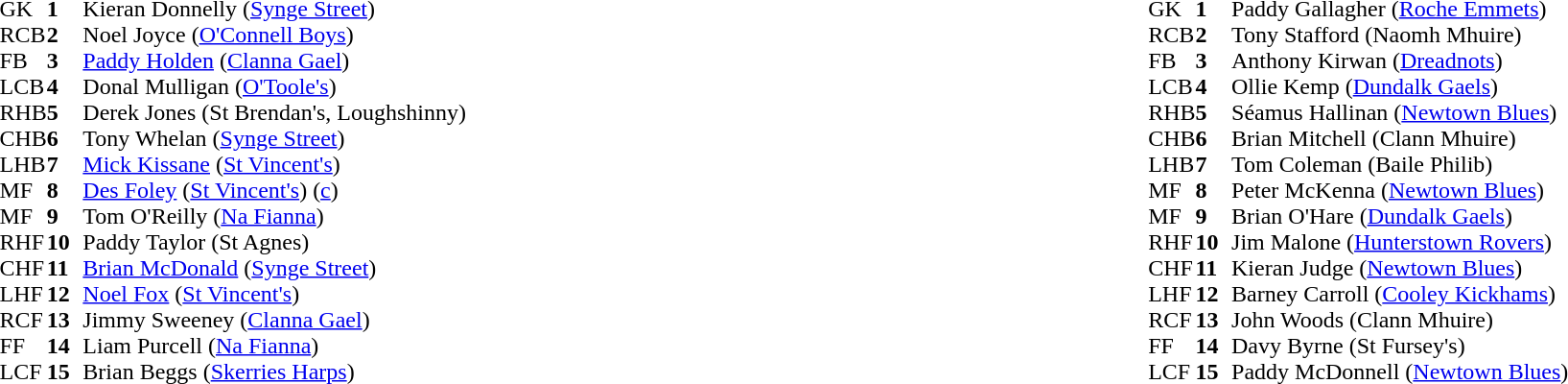<table style="width:100%;">
<tr>
<td style="vertical-align:top; width:50%"><br><table cellspacing="0" cellpadding="0">
<tr>
<th width="25"></th>
<th width="25"></th>
</tr>
<tr>
<td>GK</td>
<td><strong>1</strong></td>
<td>Kieran Donnelly (<a href='#'>Synge Street</a>)</td>
</tr>
<tr>
<td>RCB</td>
<td><strong>2</strong></td>
<td>Noel Joyce (<a href='#'>O'Connell Boys</a>)</td>
</tr>
<tr>
<td>FB</td>
<td><strong>3</strong></td>
<td><a href='#'>Paddy Holden</a> (<a href='#'>Clanna Gael</a>)</td>
</tr>
<tr>
<td>LCB</td>
<td><strong>4</strong></td>
<td>Donal Mulligan (<a href='#'>O'Toole's</a>)</td>
</tr>
<tr>
<td>RHB</td>
<td><strong>5</strong></td>
<td>Derek Jones (St Brendan's, Loughshinny)</td>
</tr>
<tr>
<td>CHB</td>
<td><strong>6</strong></td>
<td>Tony Whelan (<a href='#'>Synge Street</a>)</td>
</tr>
<tr>
<td>LHB</td>
<td><strong>7</strong></td>
<td><a href='#'>Mick Kissane</a> (<a href='#'>St Vincent's</a>)</td>
</tr>
<tr>
<td>MF</td>
<td><strong>8</strong></td>
<td><a href='#'>Des Foley</a> (<a href='#'>St Vincent's</a>) (<a href='#'>c</a>)</td>
</tr>
<tr>
<td>MF</td>
<td><strong>9</strong></td>
<td>Tom O'Reilly (<a href='#'>Na Fianna</a>)</td>
</tr>
<tr>
<td>RHF</td>
<td><strong>10</strong></td>
<td>Paddy Taylor (St Agnes)</td>
</tr>
<tr>
<td>CHF</td>
<td><strong>11</strong></td>
<td><a href='#'>Brian McDonald</a> (<a href='#'>Synge Street</a>)</td>
</tr>
<tr>
<td>LHF</td>
<td><strong>12</strong></td>
<td><a href='#'>Noel Fox</a> (<a href='#'>St Vincent's</a>)</td>
</tr>
<tr>
<td>RCF</td>
<td><strong>13</strong></td>
<td>Jimmy Sweeney (<a href='#'>Clanna Gael</a>)</td>
</tr>
<tr>
<td>FF</td>
<td><strong>14</strong></td>
<td>Liam Purcell (<a href='#'>Na Fianna</a>)</td>
</tr>
<tr>
<td>LCF</td>
<td><strong>15</strong></td>
<td>Brian Beggs (<a href='#'>Skerries Harps</a>)</td>
</tr>
<tr>
</tr>
</table>
</td>
<td style="vertical-align:top; width:50%"><br><table cellspacing="0" cellpadding="0" style="margin:auto">
<tr>
<th width="25"></th>
<th width="25"></th>
</tr>
<tr>
<td>GK</td>
<td><strong>1</strong></td>
<td>Paddy Gallagher (<a href='#'>Roche Emmets</a>)</td>
</tr>
<tr>
<td>RCB</td>
<td><strong>2</strong></td>
<td>Tony Stafford (Naomh Mhuire)</td>
</tr>
<tr>
<td>FB</td>
<td><strong>3</strong></td>
<td>Anthony Kirwan (<a href='#'>Dreadnots</a>)</td>
</tr>
<tr>
<td>LCB</td>
<td><strong>4</strong></td>
<td>Ollie Kemp (<a href='#'>Dundalk Gaels</a>)</td>
</tr>
<tr>
<td>RHB</td>
<td><strong>5</strong></td>
<td>Séamus Hallinan (<a href='#'>Newtown Blues</a>)</td>
</tr>
<tr>
<td>CHB</td>
<td><strong>6</strong></td>
<td>Brian Mitchell (Clann Mhuire)</td>
</tr>
<tr>
<td>LHB</td>
<td><strong>7</strong></td>
<td>Tom Coleman (Baile Philib)</td>
</tr>
<tr>
<td>MF</td>
<td><strong>8</strong></td>
<td>Peter McKenna (<a href='#'>Newtown Blues</a>)</td>
</tr>
<tr>
<td>MF</td>
<td><strong>9</strong></td>
<td>Brian O'Hare (<a href='#'>Dundalk Gaels</a>)</td>
</tr>
<tr>
<td>RHF</td>
<td><strong>10</strong></td>
<td>Jim Malone (<a href='#'>Hunterstown Rovers</a>)</td>
</tr>
<tr>
<td>CHF</td>
<td><strong>11</strong></td>
<td>Kieran Judge (<a href='#'>Newtown Blues</a>)</td>
</tr>
<tr>
<td>LHF</td>
<td><strong>12</strong></td>
<td>Barney Carroll (<a href='#'>Cooley Kickhams</a>)</td>
</tr>
<tr>
<td>RCF</td>
<td><strong>13</strong></td>
<td>John Woods (Clann Mhuire)</td>
</tr>
<tr>
<td>FF</td>
<td><strong>14</strong></td>
<td>Davy Byrne (St Fursey's)</td>
</tr>
<tr>
<td>LCF</td>
<td><strong>15</strong></td>
<td>Paddy McDonnell (<a href='#'>Newtown Blues</a>)</td>
</tr>
<tr>
</tr>
</table>
</td>
</tr>
<tr>
</tr>
</table>
